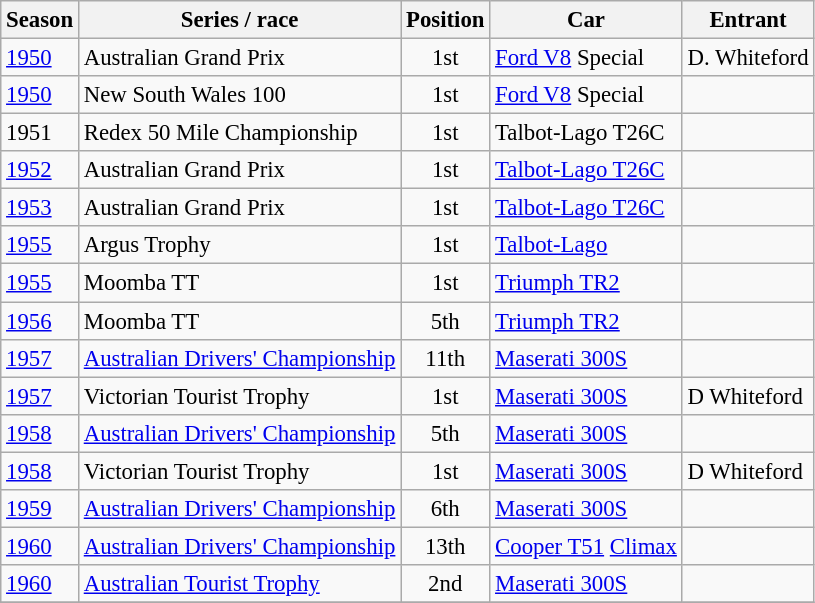<table class="wikitable sortable" style="font-size: 95%;">
<tr>
<th>Season</th>
<th>Series / race</th>
<th>Position</th>
<th>Car</th>
<th>Entrant</th>
</tr>
<tr>
<td><a href='#'>1950</a></td>
<td>Australian Grand Prix</td>
<td align="center">1st</td>
<td><a href='#'>Ford V8</a> Special</td>
<td>D. Whiteford</td>
</tr>
<tr>
<td><a href='#'>1950</a></td>
<td>New South Wales 100</td>
<td align="center">1st</td>
<td><a href='#'>Ford V8</a> Special</td>
<td></td>
</tr>
<tr>
<td>1951</td>
<td>Redex 50 Mile Championship</td>
<td align="center">1st</td>
<td>Talbot-Lago T26C</td>
<td></td>
</tr>
<tr>
<td><a href='#'>1952</a></td>
<td>Australian Grand Prix</td>
<td align="center">1st</td>
<td><a href='#'>Talbot-Lago T26C</a></td>
<td></td>
</tr>
<tr>
<td><a href='#'>1953</a></td>
<td>Australian Grand Prix</td>
<td align="center">1st</td>
<td><a href='#'>Talbot-Lago T26C</a></td>
<td></td>
</tr>
<tr>
<td><a href='#'>1955</a></td>
<td>Argus Trophy</td>
<td align="center">1st</td>
<td><a href='#'>Talbot-Lago</a></td>
<td></td>
</tr>
<tr>
<td><a href='#'>1955</a></td>
<td>Moomba TT</td>
<td align="center">1st</td>
<td><a href='#'>Triumph TR2</a></td>
<td></td>
</tr>
<tr>
<td><a href='#'>1956</a></td>
<td>Moomba TT</td>
<td align="center">5th</td>
<td><a href='#'>Triumph TR2</a></td>
<td></td>
</tr>
<tr>
<td><a href='#'>1957</a></td>
<td><a href='#'>Australian Drivers' Championship</a></td>
<td align="center">11th</td>
<td><a href='#'>Maserati 300S</a></td>
<td></td>
</tr>
<tr>
<td><a href='#'>1957</a></td>
<td>Victorian Tourist Trophy</td>
<td align="center">1st</td>
<td><a href='#'>Maserati 300S</a></td>
<td>D Whiteford</td>
</tr>
<tr>
<td><a href='#'>1958</a></td>
<td><a href='#'>Australian Drivers' Championship</a></td>
<td align="center">5th</td>
<td><a href='#'>Maserati 300S</a></td>
<td></td>
</tr>
<tr>
<td><a href='#'>1958</a></td>
<td>Victorian Tourist Trophy</td>
<td align="center">1st</td>
<td><a href='#'>Maserati 300S</a></td>
<td>D Whiteford</td>
</tr>
<tr>
<td><a href='#'>1959</a></td>
<td><a href='#'>Australian Drivers' Championship</a></td>
<td align="center">6th</td>
<td><a href='#'>Maserati 300S</a></td>
<td></td>
</tr>
<tr>
<td><a href='#'>1960</a></td>
<td><a href='#'>Australian Drivers' Championship</a></td>
<td align="center">13th</td>
<td><a href='#'>Cooper T51</a> <a href='#'>Climax</a></td>
<td></td>
</tr>
<tr>
<td><a href='#'>1960</a></td>
<td><a href='#'>Australian Tourist Trophy</a></td>
<td align="center">2nd</td>
<td><a href='#'>Maserati 300S</a></td>
<td></td>
</tr>
<tr>
</tr>
</table>
